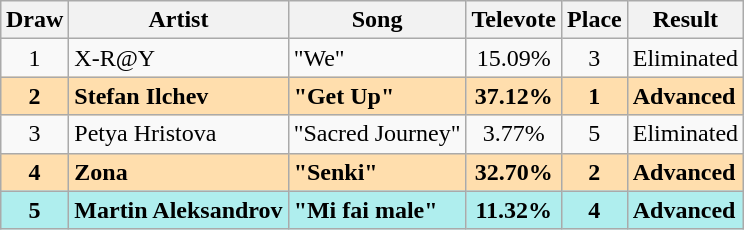<table class="sortable wikitable" style="margin: 1em auto 1em auto; text-align:center">
<tr>
<th>Draw</th>
<th>Artist</th>
<th>Song</th>
<th>Televote</th>
<th>Place</th>
<th>Result</th>
</tr>
<tr>
<td>1</td>
<td align="left">X-R@Y</td>
<td align="left">"We"</td>
<td>15.09%</td>
<td>3</td>
<td align="left">Eliminated</td>
</tr>
<tr style="font-weight:bold; background:navajowhite;">
<td>2</td>
<td align="left">Stefan Ilchev</td>
<td align="left">"Get Up"</td>
<td>37.12%</td>
<td>1</td>
<td align="left">Advanced</td>
</tr>
<tr>
<td>3</td>
<td align="left">Petya Hristova</td>
<td align="left">"Sacred Journey"</td>
<td>3.77%</td>
<td>5</td>
<td align="left">Eliminated</td>
</tr>
<tr style="font-weight:bold; background:navajowhite;">
<td>4</td>
<td align="left">Zona</td>
<td align="left">"Senki"</td>
<td>32.70%</td>
<td>2</td>
<td align="left">Advanced</td>
</tr>
<tr style="font-weight:bold; background:paleturquoise;">
<td>5</td>
<td align="left">Martin Aleksandrov</td>
<td align="left">"Mi fai male"</td>
<td>11.32%</td>
<td>4</td>
<td align="left">Advanced</td>
</tr>
</table>
